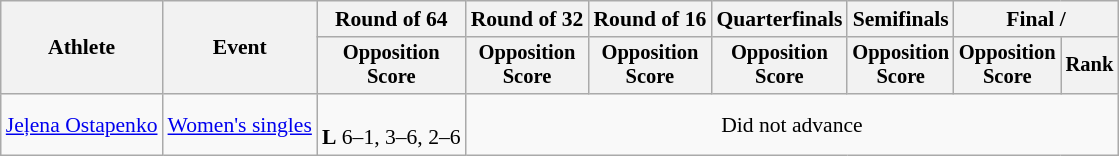<table class=wikitable style="font-size:90%">
<tr>
<th rowspan="2">Athlete</th>
<th rowspan="2">Event</th>
<th>Round of 64</th>
<th>Round of 32</th>
<th>Round of 16</th>
<th>Quarterfinals</th>
<th>Semifinals</th>
<th colspan=2>Final / </th>
</tr>
<tr style="font-size:95%">
<th>Opposition<br>Score</th>
<th>Opposition<br>Score</th>
<th>Opposition<br>Score</th>
<th>Opposition<br>Score</th>
<th>Opposition<br>Score</th>
<th>Opposition<br>Score</th>
<th>Rank</th>
</tr>
<tr align=center>
<td align=left><a href='#'>Jeļena Ostapenko</a></td>
<td align=left><a href='#'>Women's singles</a></td>
<td><br><strong>L</strong> 6–1, 3–6, 2–6</td>
<td colspan=6>Did not advance</td>
</tr>
</table>
